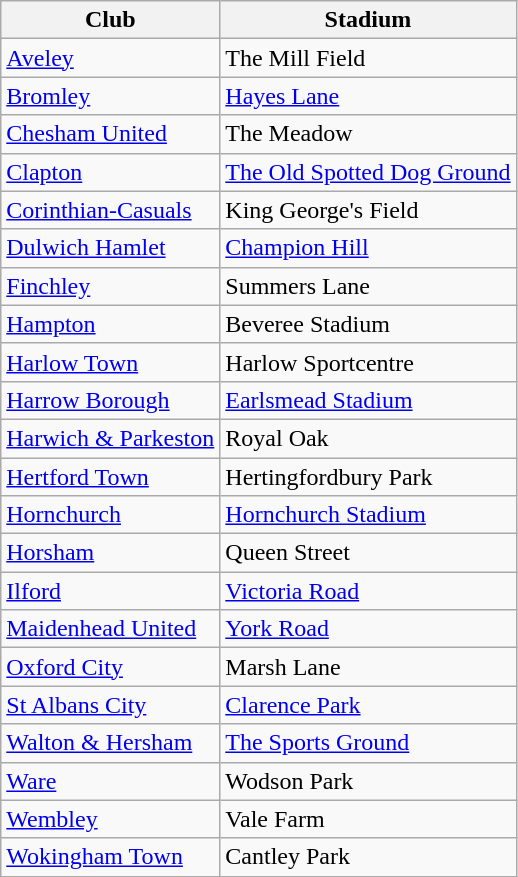<table class="wikitable sortable">
<tr>
<th>Club</th>
<th>Stadium</th>
</tr>
<tr>
<td><a href='#'>Aveley</a></td>
<td>The Mill Field</td>
</tr>
<tr>
<td><a href='#'>Bromley</a></td>
<td><a href='#'>Hayes Lane</a></td>
</tr>
<tr>
<td><a href='#'>Chesham United</a></td>
<td>The Meadow</td>
</tr>
<tr>
<td><a href='#'>Clapton</a></td>
<td><a href='#'>The Old Spotted Dog Ground</a></td>
</tr>
<tr>
<td><a href='#'>Corinthian-Casuals</a></td>
<td>King George's Field</td>
</tr>
<tr>
<td><a href='#'>Dulwich Hamlet</a></td>
<td><a href='#'>Champion Hill</a></td>
</tr>
<tr>
<td><a href='#'>Finchley</a></td>
<td>Summers Lane</td>
</tr>
<tr>
<td><a href='#'>Hampton</a></td>
<td>Beveree Stadium</td>
</tr>
<tr>
<td><a href='#'>Harlow Town</a></td>
<td>Harlow Sportcentre</td>
</tr>
<tr>
<td><a href='#'>Harrow Borough</a></td>
<td><a href='#'>Earlsmead Stadium</a></td>
</tr>
<tr>
<td><a href='#'>Harwich & Parkeston</a></td>
<td>Royal Oak</td>
</tr>
<tr>
<td><a href='#'>Hertford Town</a></td>
<td>Hertingfordbury Park</td>
</tr>
<tr>
<td><a href='#'>Hornchurch</a></td>
<td><a href='#'>Hornchurch Stadium</a></td>
</tr>
<tr>
<td><a href='#'>Horsham</a></td>
<td>Queen Street</td>
</tr>
<tr>
<td><a href='#'>Ilford</a></td>
<td><a href='#'>Victoria Road</a></td>
</tr>
<tr>
<td><a href='#'>Maidenhead United</a></td>
<td><a href='#'>York Road</a></td>
</tr>
<tr>
<td><a href='#'>Oxford City</a></td>
<td>Marsh Lane</td>
</tr>
<tr>
<td><a href='#'>St Albans City</a></td>
<td><a href='#'>Clarence Park</a></td>
</tr>
<tr>
<td><a href='#'>Walton & Hersham</a></td>
<td><a href='#'>The Sports Ground</a></td>
</tr>
<tr>
<td><a href='#'>Ware</a></td>
<td>Wodson Park</td>
</tr>
<tr>
<td><a href='#'>Wembley</a></td>
<td>Vale Farm</td>
</tr>
<tr>
<td><a href='#'>Wokingham Town</a></td>
<td>Cantley Park</td>
</tr>
</table>
